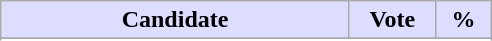<table class="wikitable">
<tr>
<th style="background:#ddf; width:225px;">Candidate</th>
<th style="background:#ddf; width:50px;">Vote</th>
<th style="background:#ddf; width:30px;">%</th>
</tr>
<tr>
</tr>
<tr>
</tr>
</table>
